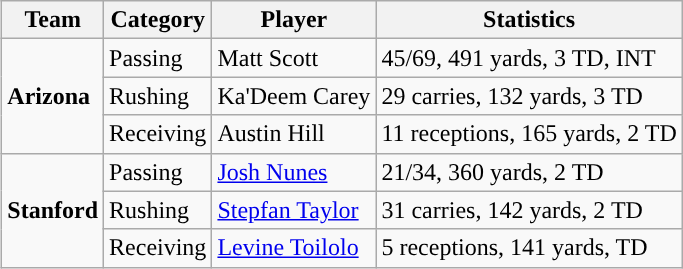<table class="wikitable" style="float: right;">
<tr>
<th>Team</th>
<th>Category</th>
<th>Player</th>
<th>Statistics</th>
</tr>
<tr>
<td rowspan=3><strong>Arizona</strong></td>
<td>Passing</td>
<td>Matt Scott</td>
<td>45/69, 491 yards, 3 TD, INT</td>
</tr>
<tr>
<td>Rushing</td>
<td>Ka'Deem Carey</td>
<td>29 carries, 132 yards, 3 TD</td>
</tr>
<tr>
<td>Receiving</td>
<td>Austin Hill</td>
<td>11 receptions, 165 yards, 2 TD</td>
</tr>
<tr>
<td rowspan=3><strong>Stanford</strong></td>
<td>Passing</td>
<td><a href='#'>Josh Nunes</a></td>
<td>21/34, 360 yards, 2 TD</td>
</tr>
<tr>
<td>Rushing</td>
<td><a href='#'>Stepfan Taylor</a></td>
<td>31 carries, 142 yards, 2 TD</td>
</tr>
<tr>
<td>Receiving</td>
<td><a href='#'>Levine Toilolo</a></td>
<td>5 receptions, 141 yards, TD</td>
</tr>
</table>
